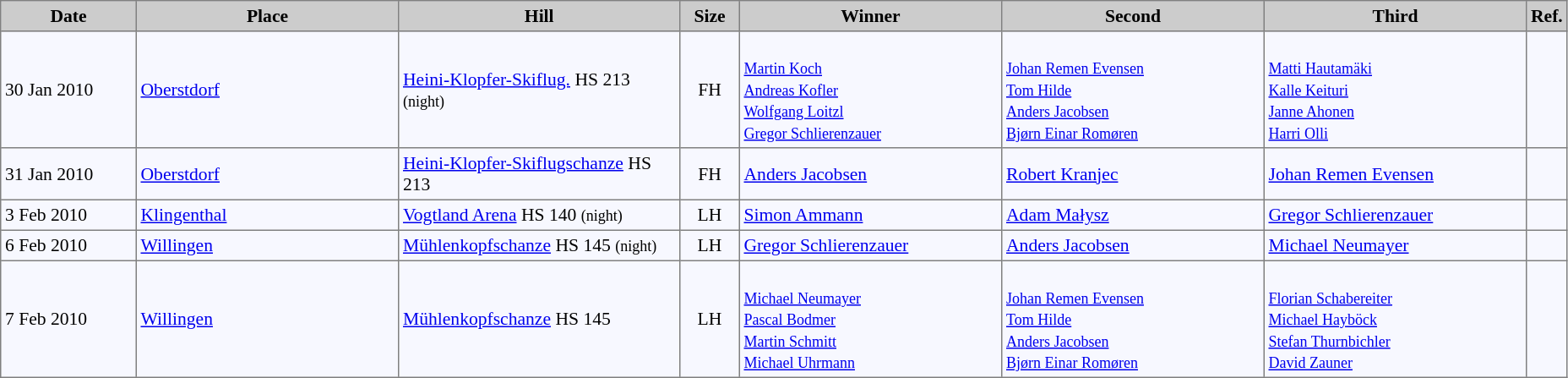<table cellpadding="3" cellspacing="0" border="1" style="background:#f7f8ff; font-size:90%; border:gray solid 1px; border-collapse:collapse;">
<tr style="background:#ccc; text-align:center;">
<th width="100">Date</th>
<th width="200">Place</th>
<th width="215">Hill</th>
<th width="40">Size</th>
<th width="200">Winner</th>
<th width="200">Second</th>
<th width="200">Third</th>
<th width="10">Ref.</th>
</tr>
<tr>
<td>30 Jan 2010</td>
<td> <a href='#'>Oberstdorf</a></td>
<td><a href='#'>Heini-Klopfer-Skiflug.</a> HS 213 <small>(night)</small></td>
<td align=center>FH</td>
<td><br><small><a href='#'>Martin Koch</a></small><br><small><a href='#'>Andreas Kofler</a></small><br><small><a href='#'>Wolfgang Loitzl</a></small><br><small><a href='#'>Gregor Schlierenzauer</a></small></td>
<td><br><small><a href='#'>Johan Remen Evensen</a></small><br><small><a href='#'>Tom Hilde</a></small><br><small><a href='#'>Anders Jacobsen</a></small><br><small><a href='#'>Bjørn Einar Romøren</a></small></td>
<td><br><small><a href='#'>Matti Hautamäki</a></small><br><small><a href='#'>Kalle Keituri</a></small><br><small><a href='#'>Janne Ahonen</a></small><br><small><a href='#'>Harri Olli</a></small></td>
<td></td>
</tr>
<tr>
<td>31 Jan 2010</td>
<td> <a href='#'>Oberstdorf</a></td>
<td><a href='#'>Heini-Klopfer-Skiflugschanze</a> HS 213</td>
<td align=center>FH</td>
<td> <a href='#'>Anders Jacobsen</a></td>
<td> <a href='#'>Robert Kranjec</a></td>
<td> <a href='#'>Johan Remen Evensen</a></td>
<td></td>
</tr>
<tr>
<td>3 Feb 2010</td>
<td> <a href='#'>Klingenthal</a></td>
<td><a href='#'>Vogtland Arena</a> HS 140 <small>(night)</small></td>
<td align=center>LH</td>
<td> <a href='#'>Simon Ammann</a></td>
<td> <a href='#'>Adam Małysz</a></td>
<td> <a href='#'>Gregor Schlierenzauer</a></td>
<td></td>
</tr>
<tr>
<td>6 Feb 2010</td>
<td> <a href='#'>Willingen</a></td>
<td><a href='#'>Mühlenkopfschanze</a> HS 145 <small>(night)</small></td>
<td align=center>LH</td>
<td> <a href='#'>Gregor Schlierenzauer</a></td>
<td> <a href='#'>Anders Jacobsen</a></td>
<td> <a href='#'>Michael Neumayer</a></td>
<td></td>
</tr>
<tr>
<td>7 Feb 2010</td>
<td> <a href='#'>Willingen</a></td>
<td><a href='#'>Mühlenkopfschanze</a> HS 145</td>
<td align=center>LH</td>
<td><br><small><a href='#'>Michael Neumayer</a></small><br><small><a href='#'>Pascal Bodmer</a></small><br><small><a href='#'>Martin Schmitt</a></small><br><small><a href='#'>Michael Uhrmann</a></small></td>
<td><br><small><a href='#'>Johan Remen Evensen</a></small><br><small><a href='#'>Tom Hilde</a></small><br><small><a href='#'>Anders Jacobsen</a></small><br><small><a href='#'>Bjørn Einar Romøren</a></small></td>
<td><br><small><a href='#'>Florian Schabereiter</a></small><br><small><a href='#'>Michael Hayböck</a></small><br><small><a href='#'>Stefan Thurnbichler</a></small><br><small><a href='#'>David Zauner</a></small></td>
<td></td>
</tr>
</table>
